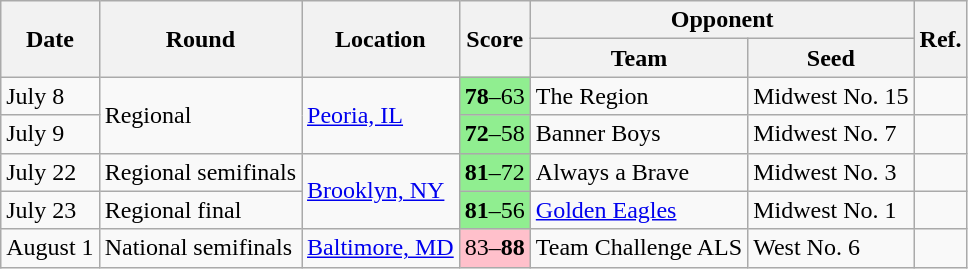<table class="wikitable">
<tr>
<th rowspan=2>Date</th>
<th rowspan=2>Round</th>
<th rowspan=2>Location</th>
<th rowspan=2>Score</th>
<th colspan=2>Opponent</th>
<th rowspan=2>Ref.</th>
</tr>
<tr>
<th>Team</th>
<th>Seed</th>
</tr>
<tr>
<td>July 8</td>
<td rowspan=2>Regional</td>
<td rowspan=2><a href='#'>Peoria, IL</a></td>
<td bgcolor=lightgreen><strong>78</strong>–63</td>
<td>The Region</td>
<td>Midwest No. 15</td>
<td></td>
</tr>
<tr>
<td>July 9</td>
<td bgcolor=lightgreen><strong>72</strong>–58</td>
<td>Banner Boys</td>
<td>Midwest No. 7</td>
<td></td>
</tr>
<tr>
<td>July 22</td>
<td>Regional semifinals</td>
<td rowspan=2><a href='#'>Brooklyn, NY</a></td>
<td bgcolor=lightgreen><strong>81</strong>–72</td>
<td>Always a Brave</td>
<td>Midwest No. 3</td>
<td></td>
</tr>
<tr>
<td>July 23</td>
<td>Regional final</td>
<td bgcolor=lightgreen><strong>81</strong>–56</td>
<td><a href='#'>Golden Eagles</a></td>
<td>Midwest No. 1</td>
<td></td>
</tr>
<tr>
<td>August 1</td>
<td>National semifinals</td>
<td><a href='#'>Baltimore, MD</a></td>
<td bgcolor=pink>83–<strong>88</strong> </td>
<td>Team Challenge ALS</td>
<td>West No. 6</td>
<td></td>
</tr>
</table>
